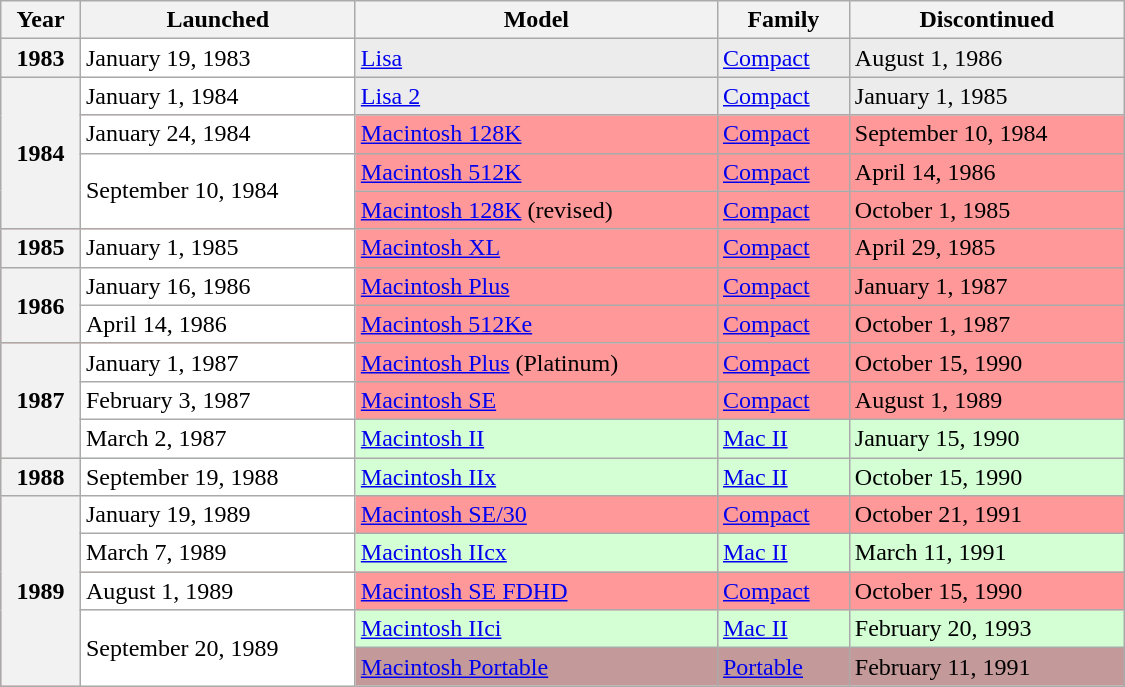<table class="wikitable sortable" style="width:750px">
<tr>
<th scope="col">Year</th>
<th scope="col">Launched</th>
<th scope="col">Model</th>
<th scope="col">Family</th>
<th scope="col">Discontinued</th>
</tr>
<tr bgcolor=#ECECEC>
<th scope="row" rowspan="1" style="text-align:center;">1983</th>
<td bgcolor=#FFF>January 19, 1983</td>
<td><a href='#'>Lisa</a></td>
<td><a href='#'>Compact</a></td>
<td>August 1, 1986</td>
</tr>
<tr bgcolor=#ECECEC>
<th scope="row" rowspan="4" style="text-align:center;">1984</th>
<td bgcolor=#FFF>January 1, 1984</td>
<td><a href='#'>Lisa 2</a></td>
<td><a href='#'>Compact</a></td>
<td>January 1, 1985</td>
</tr>
<tr bgcolor=#F99>
<td bgcolor=#FFF>January 24, 1984</td>
<td><a href='#'>Macintosh 128K</a></td>
<td><a href='#'>Compact</a></td>
<td>September 10, 1984</td>
</tr>
<tr bgcolor=#F99>
<td rowspan=2 bgcolor=#FFF>September 10, 1984</td>
<td><a href='#'>Macintosh 512K</a></td>
<td><a href='#'>Compact</a></td>
<td>April 14, 1986</td>
</tr>
<tr bgcolor=#F99>
<td><a href='#'>Macintosh 128K</a> (revised)</td>
<td><a href='#'>Compact</a></td>
<td>October 1, 1985</td>
</tr>
<tr bgcolor=#F99>
<th scope="row" rowspan=1 style="text-align:center;">1985</th>
<td bgcolor=#FFF>January 1, 1985</td>
<td><a href='#'>Macintosh XL</a></td>
<td><a href='#'>Compact</a></td>
<td>April 29, 1985</td>
</tr>
<tr bgcolor=#F99>
<th scope="row" rowspan="2" style="text-align:center;">1986</th>
<td bgcolor=#FFF>January 16, 1986</td>
<td><a href='#'>Macintosh Plus</a></td>
<td><a href='#'>Compact</a></td>
<td>January 1, 1987</td>
</tr>
<tr bgcolor=#F99>
<td bgcolor=#FFF>April 14, 1986</td>
<td><a href='#'>Macintosh 512Ke</a></td>
<td><a href='#'>Compact</a></td>
<td>October 1, 1987</td>
</tr>
<tr bgcolor=#F99>
<th scope="row" rowspan="3" style="text-align:center;">1987</th>
<td bgcolor=#FFF>January 1, 1987</td>
<td><a href='#'>Macintosh Plus</a> (Platinum)</td>
<td><a href='#'>Compact</a></td>
<td>October 15, 1990</td>
</tr>
<tr bgcolor=#F99>
<td bgcolor=#FFF>February 3, 1987</td>
<td><a href='#'>Macintosh SE</a></td>
<td><a href='#'>Compact</a></td>
<td>August 1, 1989</td>
</tr>
<tr bgcolor=#D4FFD4>
<td bgcolor=#FFF>March 2, 1987</td>
<td><a href='#'>Macintosh II</a></td>
<td><a href='#'>Mac II</a></td>
<td>January 15, 1990</td>
</tr>
<tr bgcolor=#D4FFD4>
<th scope="row" style="text-align:center;">1988</th>
<td bgcolor=#FFF>September 19, 1988</td>
<td><a href='#'>Macintosh IIx</a></td>
<td><a href='#'>Mac II</a></td>
<td>October 15, 1990</td>
</tr>
<tr bgcolor=#F99>
<th scope="row" rowspan="5" style="text-align:center;">1989</th>
<td bgcolor=#FFF>January 19, 1989</td>
<td><a href='#'>Macintosh SE/30</a></td>
<td><a href='#'>Compact</a></td>
<td>October 21, 1991</td>
</tr>
<tr bgcolor=#D4FFD4>
<td bgcolor=#FFF>March 7, 1989</td>
<td><a href='#'>Macintosh IIcx</a></td>
<td><a href='#'>Mac II</a></td>
<td>March 11, 1991</td>
</tr>
<tr bgcolor=#F99>
<td bgcolor=#FFF>August 1, 1989</td>
<td><a href='#'>Macintosh SE FDHD</a></td>
<td><a href='#'>Compact</a></td>
<td>October 15, 1990</td>
</tr>
<tr bgcolor=#D4FFD4>
<td rowspan=2 bgcolor=#FFF>September 20, 1989</td>
<td><a href='#'>Macintosh IIci</a></td>
<td><a href='#'>Mac II</a></td>
<td>February 20, 1993</td>
</tr>
<tr bgcolor=#C49999>
<td><a href='#'>Macintosh Portable</a></td>
<td><a href='#'>Portable</a></td>
<td>February 11, 1991</td>
</tr>
</table>
